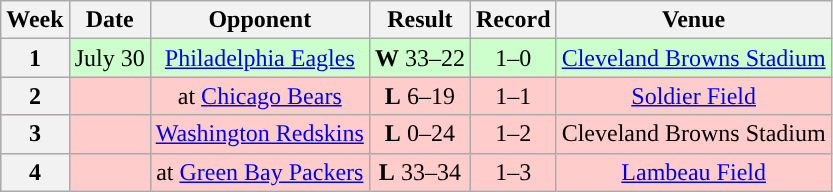<table class="wikitable" style="text-align:center">
<tr>
<th>Week</th>
<th>Date</th>
<th>Opponent</th>
<th>Result</th>
<th>Record</th>
<th>Venue</th>
</tr>
<tr style="background:#cfc">
<th>1</th>
<td>July 30</td>
<td><a href='#'>Philadelphia Eagles</a></td>
<td><strong>W</strong> 33–22</td>
<td>1–0</td>
<td><a href='#'>Cleveland Browns Stadium</a></td>
</tr>
<tr style="background:#fcc">
<th>2</th>
<td></td>
<td>at <a href='#'>Chicago Bears</a></td>
<td><strong>L</strong> 6–19</td>
<td>1–1</td>
<td><a href='#'>Soldier Field</a></td>
</tr>
<tr style="background:#fcc">
<th>3</th>
<td></td>
<td><a href='#'>Washington Redskins</a></td>
<td><strong>L</strong> 0–24</td>
<td>1–2</td>
<td>Cleveland Browns Stadium</td>
</tr>
<tr style="background:#fcc">
<th>4</th>
<td></td>
<td>at <a href='#'>Green Bay Packers</a></td>
<td><strong>L</strong> 33–34</td>
<td>1–3</td>
<td><a href='#'>Lambeau Field</a></td>
</tr>
</table>
